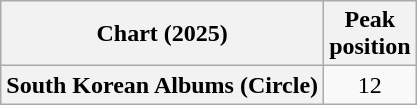<table class="wikitable plainrowheaders" style="text-align:center">
<tr>
<th scope="col">Chart (2025)</th>
<th scope="col">Peak<br>position</th>
</tr>
<tr>
<th scope="row">South Korean Albums (Circle)</th>
<td>12</td>
</tr>
</table>
